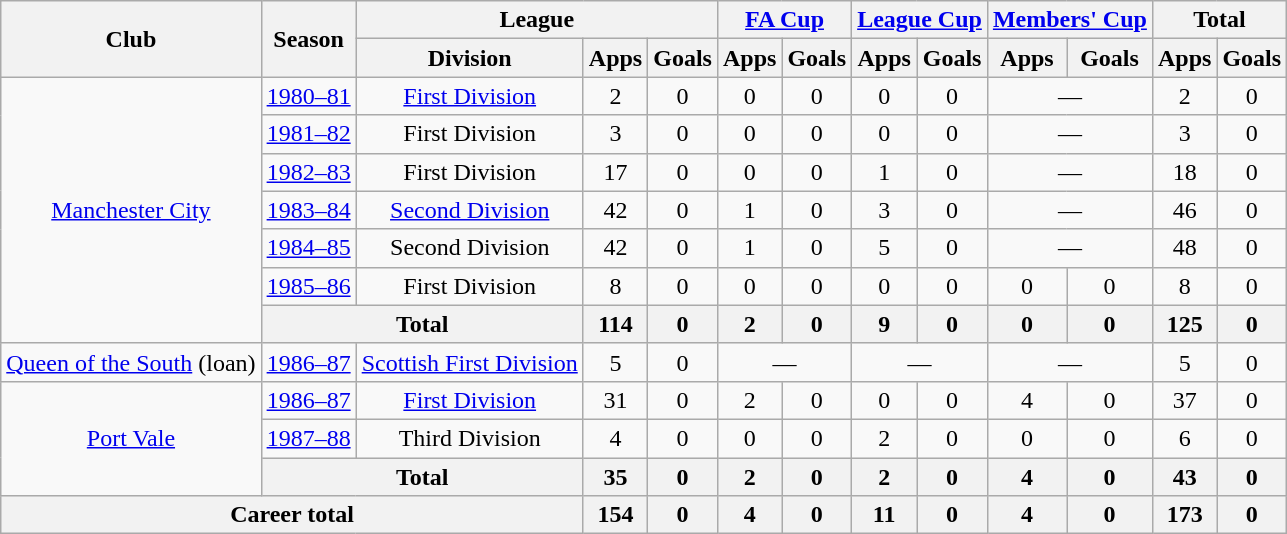<table class="wikitable" style="text-align: center;">
<tr>
<th rowspan="2">Club</th>
<th rowspan="2">Season</th>
<th colspan="3">League</th>
<th colspan="2"><a href='#'>FA Cup</a></th>
<th colspan="2"><a href='#'>League Cup</a></th>
<th colspan="2"><a href='#'>Members' Cup</a></th>
<th colspan="2">Total</th>
</tr>
<tr>
<th>Division</th>
<th>Apps</th>
<th>Goals</th>
<th>Apps</th>
<th>Goals</th>
<th>Apps</th>
<th>Goals</th>
<th>Apps</th>
<th>Goals</th>
<th>Apps</th>
<th>Goals</th>
</tr>
<tr>
<td rowspan="7"><a href='#'>Manchester City</a></td>
<td><a href='#'>1980–81</a></td>
<td><a href='#'>First Division</a></td>
<td>2</td>
<td>0</td>
<td>0</td>
<td>0</td>
<td>0</td>
<td>0</td>
<td colspan=2>—</td>
<td>2</td>
<td>0</td>
</tr>
<tr>
<td><a href='#'>1981–82</a></td>
<td>First Division</td>
<td>3</td>
<td>0</td>
<td>0</td>
<td>0</td>
<td>0</td>
<td>0</td>
<td colspan=2>—</td>
<td>3</td>
<td>0</td>
</tr>
<tr>
<td><a href='#'>1982–83</a></td>
<td>First Division</td>
<td>17</td>
<td>0</td>
<td>0</td>
<td>0</td>
<td>1</td>
<td>0</td>
<td colspan=2>—</td>
<td>18</td>
<td>0</td>
</tr>
<tr>
<td><a href='#'>1983–84</a></td>
<td><a href='#'>Second Division</a></td>
<td>42</td>
<td>0</td>
<td>1</td>
<td>0</td>
<td>3</td>
<td>0</td>
<td colspan=2>—</td>
<td>46</td>
<td>0</td>
</tr>
<tr>
<td><a href='#'>1984–85</a></td>
<td>Second Division</td>
<td>42</td>
<td>0</td>
<td>1</td>
<td>0</td>
<td>5</td>
<td>0</td>
<td colspan=2>—</td>
<td>48</td>
<td>0</td>
</tr>
<tr>
<td><a href='#'>1985–86</a></td>
<td>First Division</td>
<td>8</td>
<td>0</td>
<td>0</td>
<td>0</td>
<td>0</td>
<td>0</td>
<td>0</td>
<td>0</td>
<td>8</td>
<td>0</td>
</tr>
<tr>
<th colspan="2">Total</th>
<th>114</th>
<th>0</th>
<th>2</th>
<th>0</th>
<th>9</th>
<th>0</th>
<th>0</th>
<th>0</th>
<th>125</th>
<th>0</th>
</tr>
<tr>
<td><a href='#'>Queen of the South</a> (loan)</td>
<td><a href='#'>1986–87</a></td>
<td><a href='#'>Scottish First Division</a></td>
<td>5</td>
<td>0</td>
<td colspan=2>—</td>
<td colspan=2>—</td>
<td colspan=2>—</td>
<td>5</td>
<td>0</td>
</tr>
<tr>
<td rowspan="3"><a href='#'>Port Vale</a></td>
<td><a href='#'>1986–87</a></td>
<td><a href='#'>First Division</a></td>
<td>31</td>
<td>0</td>
<td>2</td>
<td>0</td>
<td>0</td>
<td>0</td>
<td>4</td>
<td>0</td>
<td>37</td>
<td>0</td>
</tr>
<tr>
<td><a href='#'>1987–88</a></td>
<td>Third Division</td>
<td>4</td>
<td>0</td>
<td>0</td>
<td>0</td>
<td>2</td>
<td>0</td>
<td>0</td>
<td>0</td>
<td>6</td>
<td>0</td>
</tr>
<tr>
<th colspan="2">Total</th>
<th>35</th>
<th>0</th>
<th>2</th>
<th>0</th>
<th>2</th>
<th>0</th>
<th>4</th>
<th>0</th>
<th>43</th>
<th>0</th>
</tr>
<tr>
<th colspan="3">Career total</th>
<th>154</th>
<th>0</th>
<th>4</th>
<th>0</th>
<th>11</th>
<th>0</th>
<th>4</th>
<th>0</th>
<th>173</th>
<th>0</th>
</tr>
</table>
